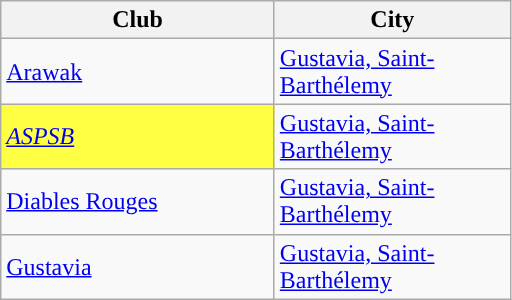<table class="wikitable">
<tr>
<th width="175px">Club</th>
<th width="150px">City</th>
</tr>
<tr>
<td><a href='#'>Arawak</a></td>
<td><a href='#'>Gustavia, Saint-Barthélemy</a></td>
</tr>
<tr>
<td style="background:#FFFF44"><em><a href='#'>ASPSB</a></em></td>
<td><a href='#'>Gustavia, Saint-Barthélemy</a></td>
</tr>
<tr>
<td><a href='#'>Diables Rouges</a></td>
<td><a href='#'>Gustavia, Saint-Barthélemy</a></td>
</tr>
<tr>
<td><a href='#'>Gustavia</a></td>
<td><a href='#'>Gustavia, Saint-Barthélemy</a></td>
</tr>
</table>
